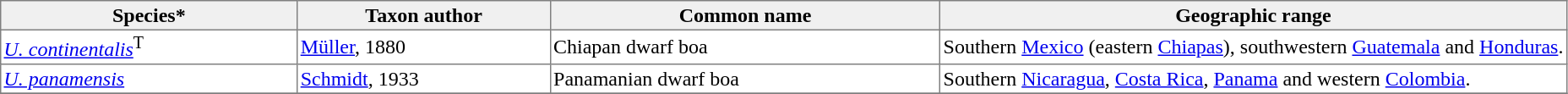<table cellspacing=0 cellpadding=2 border=1 style="border-collapse: collapse;">
<tr>
<th bgcolor="#f0f0f0">Species*</th>
<th bgcolor="#f0f0f0">Taxon author</th>
<th bgcolor="#f0f0f0">Common name</th>
<th bgcolor="#f0f0f0">Geographic range</th>
</tr>
<tr>
<td><em><a href='#'>U. continentalis</a></em><span><sup>T</sup></span></td>
<td><a href='#'>Müller</a>, 1880</td>
<td>Chiapan dwarf boa</td>
<td style="width:40%">Southern <a href='#'>Mexico</a> (eastern <a href='#'>Chiapas</a>), southwestern <a href='#'>Guatemala</a> and <a href='#'>Honduras</a>.</td>
</tr>
<tr>
<td><em><a href='#'>U. panamensis</a></em></td>
<td><a href='#'>Schmidt</a>, 1933</td>
<td>Panamanian dwarf boa</td>
<td>Southern <a href='#'>Nicaragua</a>, <a href='#'>Costa Rica</a>, <a href='#'>Panama</a> and western <a href='#'>Colombia</a>.</td>
</tr>
<tr>
</tr>
</table>
